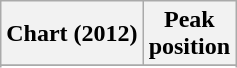<table class="wikitable sortable">
<tr>
<th>Chart (2012)</th>
<th>Peak<br>position</th>
</tr>
<tr>
</tr>
<tr>
</tr>
<tr>
</tr>
<tr>
</tr>
</table>
